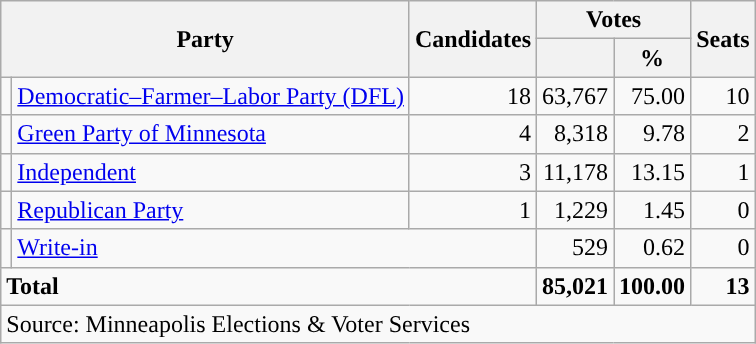<table class="wikitable">
<tr>
<th colspan="2" rowspan="2">Party</th>
<th rowspan="2">Candidates</th>
<th colspan="2">Votes</th>
<th rowspan="2">Seats</th>
</tr>
<tr>
<th></th>
<th>%</th>
</tr>
<tr>
<td style="background-color:"></td>
<td><a href='#'>Democratic–Farmer–Labor Party (DFL)</a></td>
<td align="right">18</td>
<td align="right">63,767</td>
<td align="right">75.00</td>
<td align="right">10</td>
</tr>
<tr>
<td style="background-color:"></td>
<td><a href='#'>Green Party of Minnesota</a></td>
<td align="right">4</td>
<td align="right">8,318</td>
<td align="right">9.78</td>
<td align="right">2</td>
</tr>
<tr>
<td style="background-color:"></td>
<td><a href='#'>Independent</a></td>
<td align="right">3</td>
<td align="right">11,178</td>
<td align="right">13.15</td>
<td align="right">1</td>
</tr>
<tr>
<td style="background-color:"></td>
<td><a href='#'> Republican Party</a></td>
<td align="right">1</td>
<td align="right">1,229</td>
<td align="right">1.45</td>
<td align="right">0</td>
</tr>
<tr>
<td style="background-color:"></td>
<td colspan="2"><a href='#'>Write-in</a></td>
<td align="right">529</td>
<td align="right">0.62</td>
<td align="right">0</td>
</tr>
<tr>
<td colspan="3" align="left"><strong>Total</strong></td>
<td align="right"><strong>85,021</strong></td>
<td align="right"><strong>100.00</strong></td>
<td align="right"><strong>13</strong></td>
</tr>
<tr>
<td colspan="6">Source: Minneapolis Elections & Voter Services</td>
</tr>
</table>
